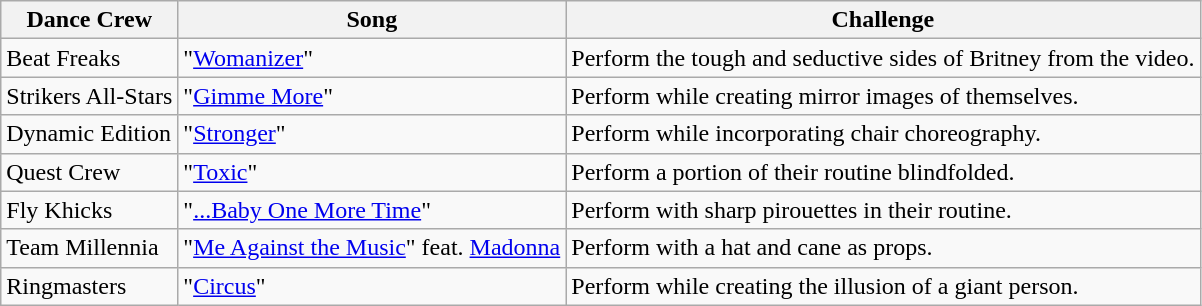<table class="wikitable">
<tr>
<th>Dance Crew</th>
<th>Song</th>
<th>Challenge</th>
</tr>
<tr>
<td>Beat Freaks</td>
<td>"<a href='#'>Womanizer</a>"</td>
<td>Perform the tough and seductive sides of Britney from the video.</td>
</tr>
<tr>
<td>Strikers All-Stars</td>
<td>"<a href='#'>Gimme More</a>"</td>
<td>Perform while creating mirror images of themselves.</td>
</tr>
<tr>
<td>Dynamic Edition</td>
<td>"<a href='#'>Stronger</a>"</td>
<td>Perform while incorporating chair choreography.</td>
</tr>
<tr>
<td>Quest Crew</td>
<td>"<a href='#'>Toxic</a>"</td>
<td>Perform a portion of their routine blindfolded.</td>
</tr>
<tr>
<td>Fly Khicks</td>
<td>"<a href='#'>...Baby One More Time</a>"</td>
<td>Perform with sharp pirouettes in their routine.</td>
</tr>
<tr>
<td>Team Millennia</td>
<td>"<a href='#'>Me Against the Music</a>" feat. <a href='#'>Madonna</a></td>
<td>Perform with a hat and cane as props.</td>
</tr>
<tr>
<td>Ringmasters</td>
<td>"<a href='#'>Circus</a>"</td>
<td>Perform while creating the illusion of a giant person.</td>
</tr>
</table>
